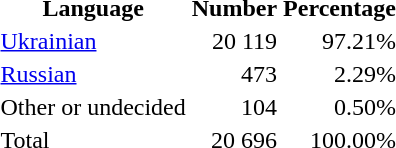<table class="standard">
<tr>
<th>Language</th>
<th>Number</th>
<th>Percentage</th>
</tr>
<tr>
<td><a href='#'>Ukrainian</a></td>
<td align="right">20 119</td>
<td align="right">97.21%</td>
</tr>
<tr>
<td><a href='#'>Russian</a></td>
<td align="right">473</td>
<td align="right">2.29%</td>
</tr>
<tr>
<td>Other or undecided</td>
<td align="right">104</td>
<td align="right">0.50%</td>
</tr>
<tr>
<td>Total</td>
<td align="right">20 696</td>
<td align="right">100.00%</td>
</tr>
</table>
